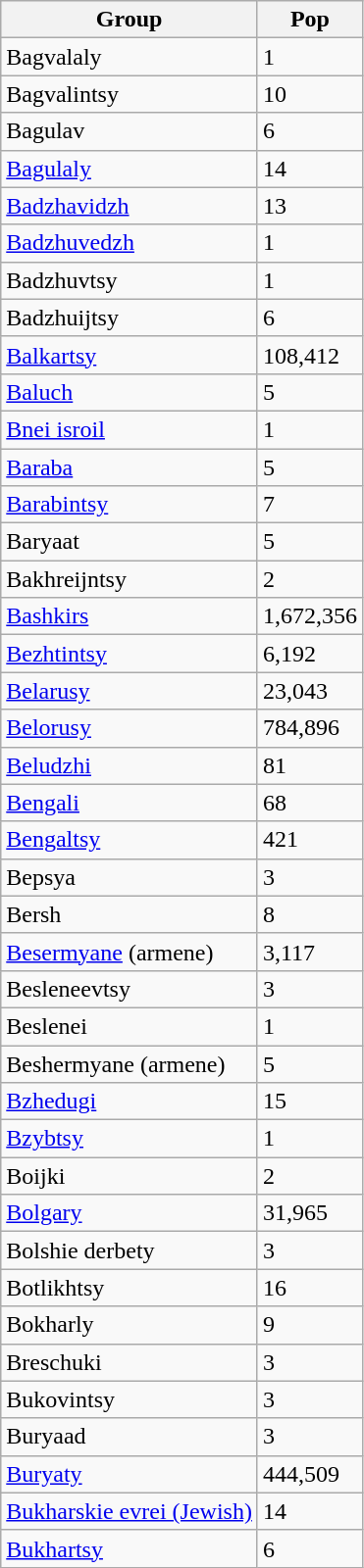<table class = "wikitable sortable">
<tr>
<th>Group</th>
<th>Pop</th>
</tr>
<tr>
<td>Bagvalaly</td>
<td>1</td>
</tr>
<tr>
<td>Bagvalintsy</td>
<td>10</td>
</tr>
<tr>
<td>Bagulav</td>
<td>6</td>
</tr>
<tr>
<td><a href='#'>Bagulaly</a></td>
<td>14</td>
</tr>
<tr>
<td><a href='#'>Badzhavidzh</a></td>
<td>13</td>
</tr>
<tr>
<td><a href='#'>Badzhuvedzh</a></td>
<td>1</td>
</tr>
<tr>
<td>Badzhuvtsy</td>
<td>1</td>
</tr>
<tr>
<td>Badzhuijtsy</td>
<td>6</td>
</tr>
<tr>
<td><a href='#'>Balkartsy</a></td>
<td>108,412</td>
</tr>
<tr>
<td><a href='#'>Baluch</a></td>
<td>5</td>
</tr>
<tr>
<td><a href='#'>Bnei isroil</a></td>
<td>1</td>
</tr>
<tr>
<td><a href='#'>Baraba</a></td>
<td>5</td>
</tr>
<tr>
<td><a href='#'>Barabintsy</a></td>
<td>7</td>
</tr>
<tr>
<td>Baryaat</td>
<td>5</td>
</tr>
<tr>
<td>Bakhreijntsy</td>
<td>2</td>
</tr>
<tr>
<td><a href='#'>Bashkirs</a></td>
<td>1,672,356</td>
</tr>
<tr>
<td><a href='#'>Bezhtintsy</a></td>
<td>6,192</td>
</tr>
<tr>
<td><a href='#'>Belarusy</a></td>
<td>23,043</td>
</tr>
<tr>
<td><a href='#'>Belorusy</a></td>
<td>784,896</td>
</tr>
<tr>
<td><a href='#'>Beludzhi</a></td>
<td>81</td>
</tr>
<tr>
<td><a href='#'>Bengali</a></td>
<td>68</td>
</tr>
<tr>
<td><a href='#'>Bengaltsy</a></td>
<td>421</td>
</tr>
<tr>
<td>Bepsya</td>
<td>3</td>
</tr>
<tr>
<td>Bersh</td>
<td>8</td>
</tr>
<tr>
<td><a href='#'>Besermyane</a> (armene)</td>
<td>3,117</td>
</tr>
<tr>
<td>Besleneevtsy</td>
<td>3</td>
</tr>
<tr>
<td>Beslenei</td>
<td>1</td>
</tr>
<tr>
<td>Beshermyane (armene)</td>
<td>5</td>
</tr>
<tr>
<td><a href='#'>Bzhedugi</a></td>
<td>15</td>
</tr>
<tr>
<td><a href='#'>Bzybtsy</a></td>
<td>1</td>
</tr>
<tr>
<td>Boijki</td>
<td>2</td>
</tr>
<tr>
<td><a href='#'>Bolgary</a></td>
<td>31,965</td>
</tr>
<tr>
<td>Bolshie derbety</td>
<td>3</td>
</tr>
<tr>
<td>Botlikhtsy</td>
<td>16</td>
</tr>
<tr>
<td>Bokharly</td>
<td>9</td>
</tr>
<tr>
<td>Breschuki</td>
<td>3</td>
</tr>
<tr>
<td>Bukovintsy</td>
<td>3</td>
</tr>
<tr>
<td>Buryaad</td>
<td>3</td>
</tr>
<tr>
<td><a href='#'>Buryaty</a></td>
<td>444,509</td>
</tr>
<tr>
<td><a href='#'>Bukharskie evrei (Jewish)</a></td>
<td>14</td>
</tr>
<tr>
<td><a href='#'>Bukhartsy</a></td>
<td>6</td>
</tr>
</table>
